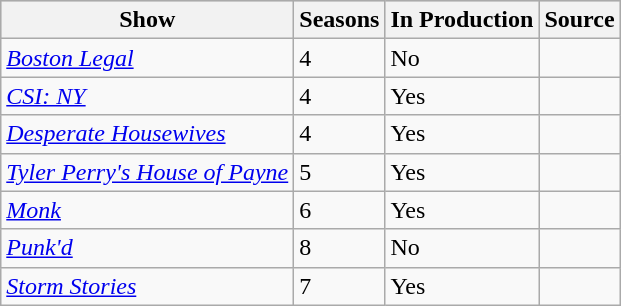<table class="wikitable sortable">
<tr style="background:#ccc;">
<th>Show</th>
<th>Seasons</th>
<th>In Production</th>
<th>Source</th>
</tr>
<tr>
<td><em><a href='#'>Boston Legal</a></em></td>
<td>4</td>
<td rowspan=>No</td>
<td></td>
</tr>
<tr>
<td><em><a href='#'>CSI: NY</a></em></td>
<td>4</td>
<td rowspan=>Yes</td>
<td></td>
</tr>
<tr>
<td><em><a href='#'>Desperate Housewives</a></em></td>
<td>4</td>
<td rowspan=>Yes</td>
<td></td>
</tr>
<tr>
<td><em><a href='#'>Tyler Perry's House of Payne</a></em></td>
<td>5</td>
<td rowspan=>Yes</td>
<td></td>
</tr>
<tr>
<td><em><a href='#'>Monk</a></em></td>
<td>6</td>
<td rowspan=>Yes</td>
<td></td>
</tr>
<tr>
<td><em><a href='#'>Punk'd</a></em></td>
<td>8</td>
<td rowspan= >No</td>
<td></td>
</tr>
<tr>
<td><em><a href='#'>Storm Stories</a></em></td>
<td>7</td>
<td rowspan=>Yes</td>
<td></td>
</tr>
</table>
